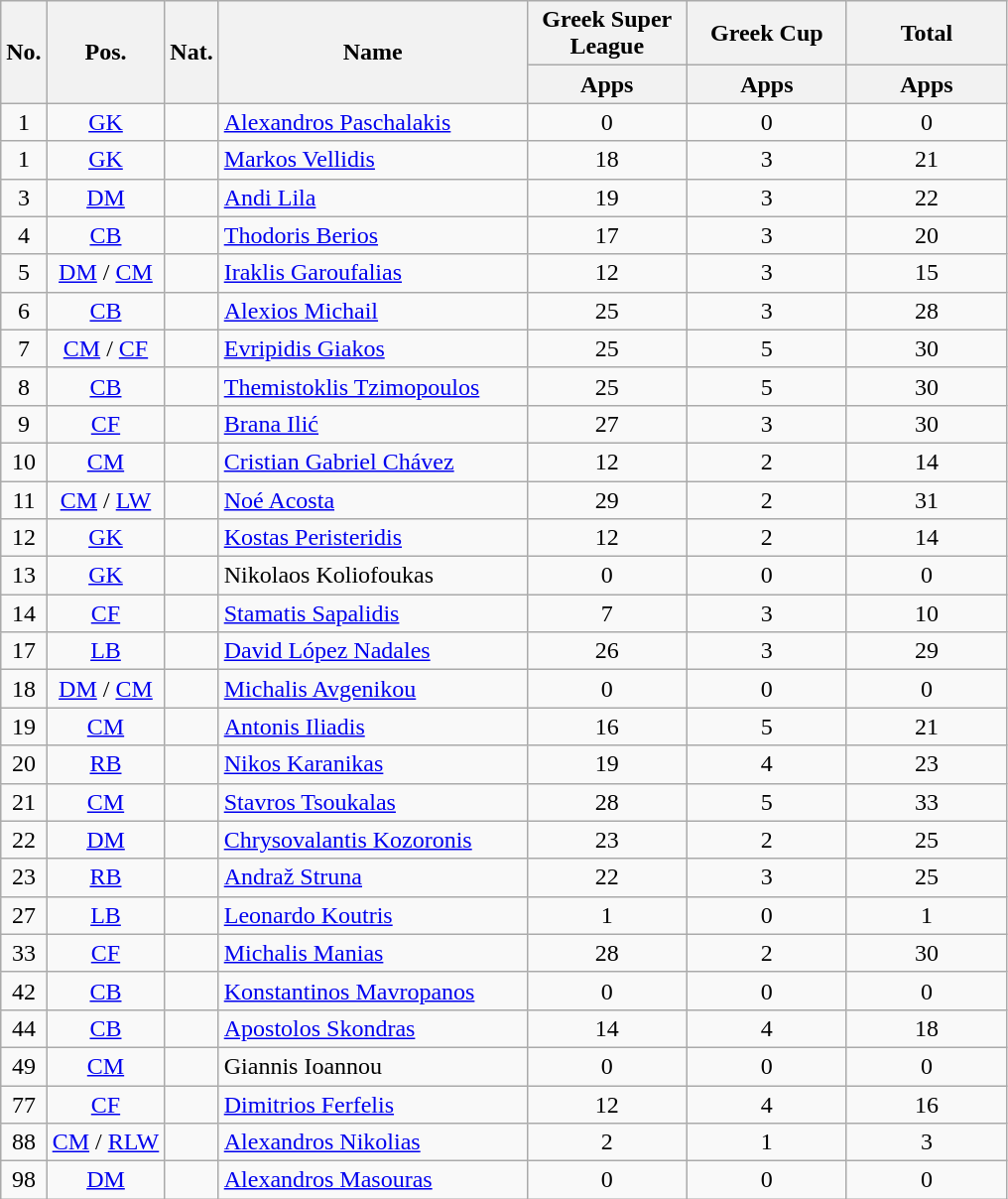<table class="wikitable sortable" style="text-align:center">
<tr>
<th rowspan="2" style="text-align:center;">No.</th>
<th rowspan="2" style="text-align:center;">Pos.</th>
<th rowspan="2" style="text-align:center;">Nat.</th>
<th rowspan="2" style="text-align:center; width:200px;">Name</th>
<th style="text-align:center; width:100px;">Greek Super League</th>
<th style="text-align:center; width:100px;">Greek Cup</th>
<th style="text-align:center; width:100px;">Total</th>
</tr>
<tr>
<th style="text-align:center;">Apps</th>
<th style="text-align:center;">Apps</th>
<th style="text-align:center;">Apps</th>
</tr>
<tr>
<td>1</td>
<td><a href='#'>GK</a></td>
<td></td>
<td align="left"><a href='#'>Alexandros Paschalakis</a></td>
<td>0</td>
<td>0</td>
<td>0</td>
</tr>
<tr>
<td>1</td>
<td><a href='#'>GK</a></td>
<td></td>
<td align="left"><a href='#'>Markos Vellidis</a></td>
<td>18</td>
<td>3</td>
<td>21</td>
</tr>
<tr>
<td>3</td>
<td><a href='#'>DM</a></td>
<td></td>
<td align="left"><a href='#'>Andi Lila</a></td>
<td>19</td>
<td>3</td>
<td>22</td>
</tr>
<tr>
<td>4</td>
<td><a href='#'>CB</a></td>
<td></td>
<td align="left"><a href='#'>Thodoris Berios</a></td>
<td>17</td>
<td>3</td>
<td>20</td>
</tr>
<tr>
<td>5</td>
<td><a href='#'>DM</a> / <a href='#'>CM</a></td>
<td></td>
<td align="left"><a href='#'>Iraklis Garoufalias</a></td>
<td>12</td>
<td>3</td>
<td>15</td>
</tr>
<tr>
<td>6</td>
<td><a href='#'>CB</a></td>
<td></td>
<td align="left"><a href='#'>Alexios Michail</a></td>
<td>25</td>
<td>3</td>
<td>28</td>
</tr>
<tr>
<td>7</td>
<td><a href='#'>CM</a> / <a href='#'>CF</a></td>
<td></td>
<td align="left"><a href='#'>Evripidis Giakos</a></td>
<td>25</td>
<td>5</td>
<td>30</td>
</tr>
<tr>
<td>8</td>
<td><a href='#'>CB</a></td>
<td></td>
<td align="left"><a href='#'>Themistoklis Tzimopoulos</a></td>
<td>25</td>
<td>5</td>
<td>30</td>
</tr>
<tr>
<td>9</td>
<td><a href='#'>CF</a></td>
<td></td>
<td align="left"><a href='#'>Brana Ilić</a></td>
<td>27</td>
<td>3</td>
<td>30</td>
</tr>
<tr>
<td>10</td>
<td><a href='#'>CM</a></td>
<td></td>
<td align="left"><a href='#'>Cristian Gabriel Chávez</a></td>
<td>12</td>
<td>2</td>
<td>14</td>
</tr>
<tr>
<td>11</td>
<td><a href='#'>CM</a> / <a href='#'>LW</a></td>
<td></td>
<td align="left"><a href='#'>Noé Acosta</a></td>
<td>29</td>
<td>2</td>
<td>31</td>
</tr>
<tr>
<td>12</td>
<td><a href='#'>GK</a></td>
<td></td>
<td align="left"><a href='#'>Kostas Peristeridis</a></td>
<td>12</td>
<td>2</td>
<td>14</td>
</tr>
<tr>
<td>13</td>
<td><a href='#'>GK</a></td>
<td></td>
<td align="left">Nikolaos Koliofoukas</td>
<td>0</td>
<td>0</td>
<td>0</td>
</tr>
<tr>
<td>14</td>
<td><a href='#'>CF</a></td>
<td></td>
<td align="left"><a href='#'>Stamatis Sapalidis</a></td>
<td>7</td>
<td>3</td>
<td>10</td>
</tr>
<tr>
<td>17</td>
<td><a href='#'>LB</a></td>
<td></td>
<td align="left"><a href='#'>David López Nadales</a></td>
<td>26</td>
<td>3</td>
<td>29</td>
</tr>
<tr>
<td>18</td>
<td><a href='#'>DM</a> / <a href='#'>CM</a></td>
<td></td>
<td align="left"><a href='#'>Michalis Avgenikou</a></td>
<td>0</td>
<td>0</td>
<td>0</td>
</tr>
<tr>
<td>19</td>
<td><a href='#'>CM</a></td>
<td></td>
<td align="left"><a href='#'>Antonis Iliadis</a></td>
<td>16</td>
<td>5</td>
<td>21</td>
</tr>
<tr>
<td>20</td>
<td><a href='#'>RB</a></td>
<td></td>
<td align="left"><a href='#'>Nikos Karanikas</a></td>
<td>19</td>
<td>4</td>
<td>23</td>
</tr>
<tr>
<td>21</td>
<td><a href='#'>CM</a></td>
<td></td>
<td align="left"><a href='#'>Stavros Tsoukalas</a></td>
<td>28</td>
<td>5</td>
<td>33</td>
</tr>
<tr>
<td>22</td>
<td><a href='#'>DM</a></td>
<td></td>
<td align="left"><a href='#'>Chrysovalantis Kozoronis</a></td>
<td>23</td>
<td>2</td>
<td>25</td>
</tr>
<tr>
<td>23</td>
<td><a href='#'>RB</a></td>
<td></td>
<td align="left"><a href='#'>Andraž Struna</a></td>
<td>22</td>
<td>3</td>
<td>25</td>
</tr>
<tr>
<td>27</td>
<td><a href='#'>LB</a></td>
<td></td>
<td align="left"><a href='#'>Leonardo Koutris</a></td>
<td>1</td>
<td>0</td>
<td>1</td>
</tr>
<tr>
<td>33</td>
<td><a href='#'>CF</a></td>
<td></td>
<td align="left"><a href='#'>Michalis Manias</a></td>
<td>28</td>
<td>2</td>
<td>30</td>
</tr>
<tr>
<td>42</td>
<td><a href='#'>CB</a></td>
<td></td>
<td align="left"><a href='#'>Konstantinos Mavropanos</a></td>
<td>0</td>
<td>0</td>
<td>0</td>
</tr>
<tr>
<td>44</td>
<td><a href='#'>CB</a></td>
<td></td>
<td align="left"><a href='#'>Apostolos Skondras</a></td>
<td>14</td>
<td>4</td>
<td>18</td>
</tr>
<tr>
<td>49</td>
<td><a href='#'>CM</a></td>
<td></td>
<td align="left">Giannis Ioannou</td>
<td>0</td>
<td>0</td>
<td>0</td>
</tr>
<tr>
<td>77</td>
<td><a href='#'>CF</a></td>
<td></td>
<td align="left"><a href='#'>Dimitrios Ferfelis</a></td>
<td>12</td>
<td>4</td>
<td>16</td>
</tr>
<tr>
<td>88</td>
<td><a href='#'>CM</a> / <a href='#'>RLW</a></td>
<td></td>
<td align="left"><a href='#'>Alexandros Nikolias</a></td>
<td>2</td>
<td>1</td>
<td>3</td>
</tr>
<tr>
<td>98</td>
<td><a href='#'>DM</a></td>
<td></td>
<td align="left"><a href='#'>Alexandros Masouras</a></td>
<td>0</td>
<td>0</td>
<td>0</td>
</tr>
</table>
